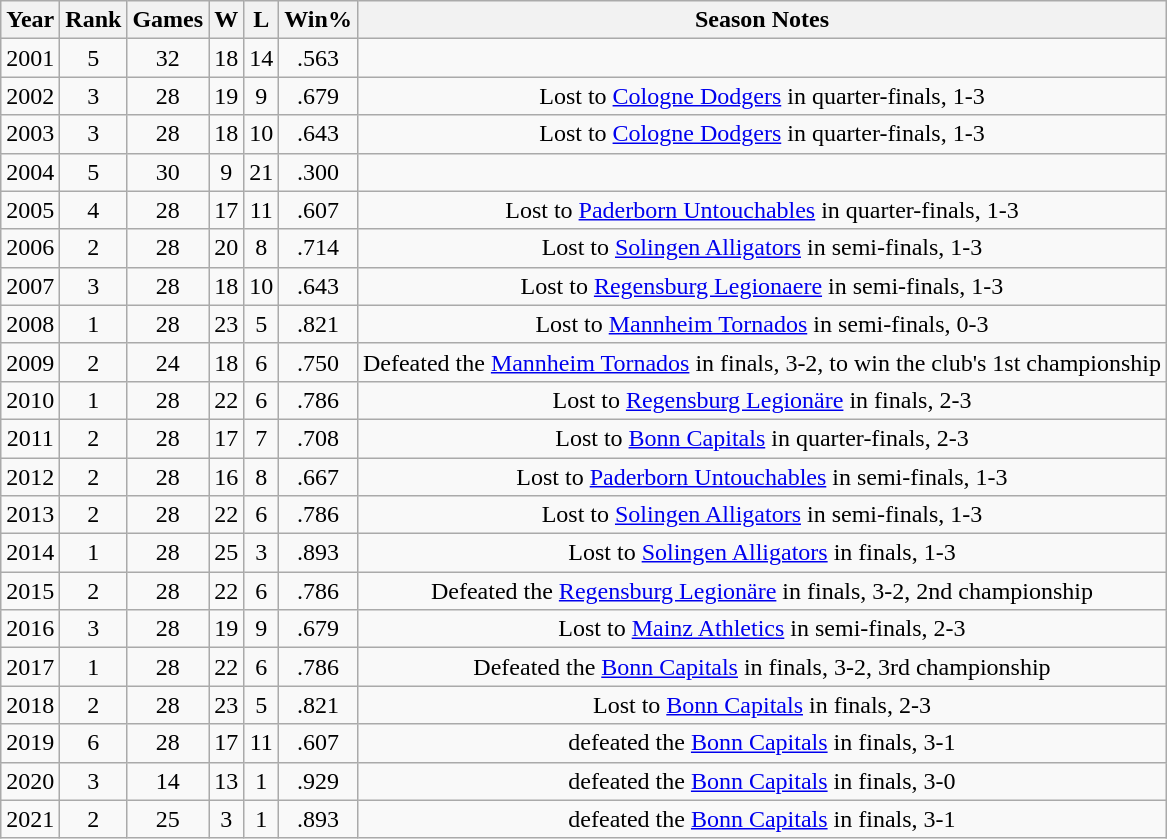<table class="wikitable" style="text-align:center;">
<tr>
<th>Year</th>
<th>Rank</th>
<th>Games</th>
<th>W</th>
<th>L</th>
<th>Win%</th>
<th>Season Notes</th>
</tr>
<tr>
<td>2001</td>
<td>5</td>
<td>32</td>
<td>18</td>
<td>14</td>
<td>.563</td>
<td></td>
</tr>
<tr>
<td>2002</td>
<td>3</td>
<td>28</td>
<td>19</td>
<td>9</td>
<td>.679</td>
<td>Lost to <a href='#'>Cologne Dodgers</a> in quarter-finals, 1-3</td>
</tr>
<tr>
<td>2003</td>
<td>3</td>
<td>28</td>
<td>18</td>
<td>10</td>
<td>.643</td>
<td>Lost to <a href='#'>Cologne Dodgers</a> in quarter-finals, 1-3</td>
</tr>
<tr>
<td>2004</td>
<td>5</td>
<td>30</td>
<td>9</td>
<td>21</td>
<td>.300</td>
<td></td>
</tr>
<tr>
<td>2005</td>
<td>4</td>
<td>28</td>
<td>17</td>
<td>11</td>
<td>.607</td>
<td>Lost to <a href='#'>Paderborn Untouchables</a> in quarter-finals, 1-3</td>
</tr>
<tr>
<td>2006</td>
<td>2</td>
<td>28</td>
<td>20</td>
<td>8</td>
<td>.714</td>
<td>Lost to <a href='#'>Solingen Alligators</a> in semi-finals, 1-3</td>
</tr>
<tr>
<td>2007</td>
<td>3</td>
<td>28</td>
<td>18</td>
<td>10</td>
<td>.643</td>
<td>Lost to <a href='#'>Regensburg Legionaere</a> in semi-finals, 1-3</td>
</tr>
<tr>
<td>2008</td>
<td>1</td>
<td>28</td>
<td>23</td>
<td>5</td>
<td>.821</td>
<td>Lost to <a href='#'>Mannheim Tornados</a> in semi-finals, 0-3</td>
</tr>
<tr>
<td>2009</td>
<td>2</td>
<td>24</td>
<td>18</td>
<td>6</td>
<td>.750</td>
<td>Defeated the <a href='#'>Mannheim Tornados</a> in finals, 3-2, to win the club's 1st championship</td>
</tr>
<tr>
<td>2010</td>
<td>1</td>
<td>28</td>
<td>22</td>
<td>6</td>
<td>.786</td>
<td>Lost to <a href='#'>Regensburg Legionäre</a> in finals, 2-3</td>
</tr>
<tr>
<td>2011</td>
<td>2</td>
<td>28</td>
<td>17</td>
<td>7</td>
<td>.708</td>
<td>Lost to <a href='#'>Bonn Capitals</a> in quarter-finals, 2-3</td>
</tr>
<tr>
<td>2012</td>
<td>2</td>
<td>28</td>
<td>16</td>
<td>8</td>
<td>.667</td>
<td>Lost to <a href='#'>Paderborn Untouchables</a> in semi-finals, 1-3</td>
</tr>
<tr>
<td>2013</td>
<td>2</td>
<td>28</td>
<td>22</td>
<td>6</td>
<td>.786</td>
<td>Lost to <a href='#'>Solingen Alligators</a> in semi-finals, 1-3</td>
</tr>
<tr>
<td>2014</td>
<td>1</td>
<td>28</td>
<td>25</td>
<td>3</td>
<td>.893</td>
<td>Lost to <a href='#'>Solingen Alligators</a> in finals, 1-3</td>
</tr>
<tr>
<td>2015</td>
<td>2</td>
<td>28</td>
<td>22</td>
<td>6</td>
<td>.786</td>
<td>Defeated the <a href='#'>Regensburg Legionäre</a> in finals, 3-2, 2nd championship</td>
</tr>
<tr>
<td>2016</td>
<td>3</td>
<td>28</td>
<td>19</td>
<td>9</td>
<td>.679</td>
<td>Lost to <a href='#'>Mainz Athletics</a> in semi-finals, 2-3</td>
</tr>
<tr>
<td>2017</td>
<td>1</td>
<td>28</td>
<td>22</td>
<td>6</td>
<td>.786</td>
<td>Defeated the <a href='#'>Bonn Capitals</a> in finals, 3-2, 3rd championship</td>
</tr>
<tr>
<td>2018</td>
<td>2</td>
<td>28</td>
<td>23</td>
<td>5</td>
<td>.821</td>
<td>Lost to <a href='#'>Bonn Capitals</a> in finals, 2-3</td>
</tr>
<tr>
<td>2019</td>
<td>6</td>
<td>28</td>
<td>17</td>
<td>11</td>
<td>.607</td>
<td>defeated the <a href='#'>Bonn Capitals</a> in finals, 3-1</td>
</tr>
<tr>
<td>2020</td>
<td>3</td>
<td>14</td>
<td>13</td>
<td>1</td>
<td>.929</td>
<td>defeated the <a href='#'>Bonn Capitals</a> in finals, 3-0</td>
</tr>
<tr>
<td>2021</td>
<td>2</td>
<td>25</td>
<td>3</td>
<td>1</td>
<td>.893</td>
<td>defeated the <a href='#'>Bonn Capitals</a> in finals, 3-1</td>
</tr>
</table>
